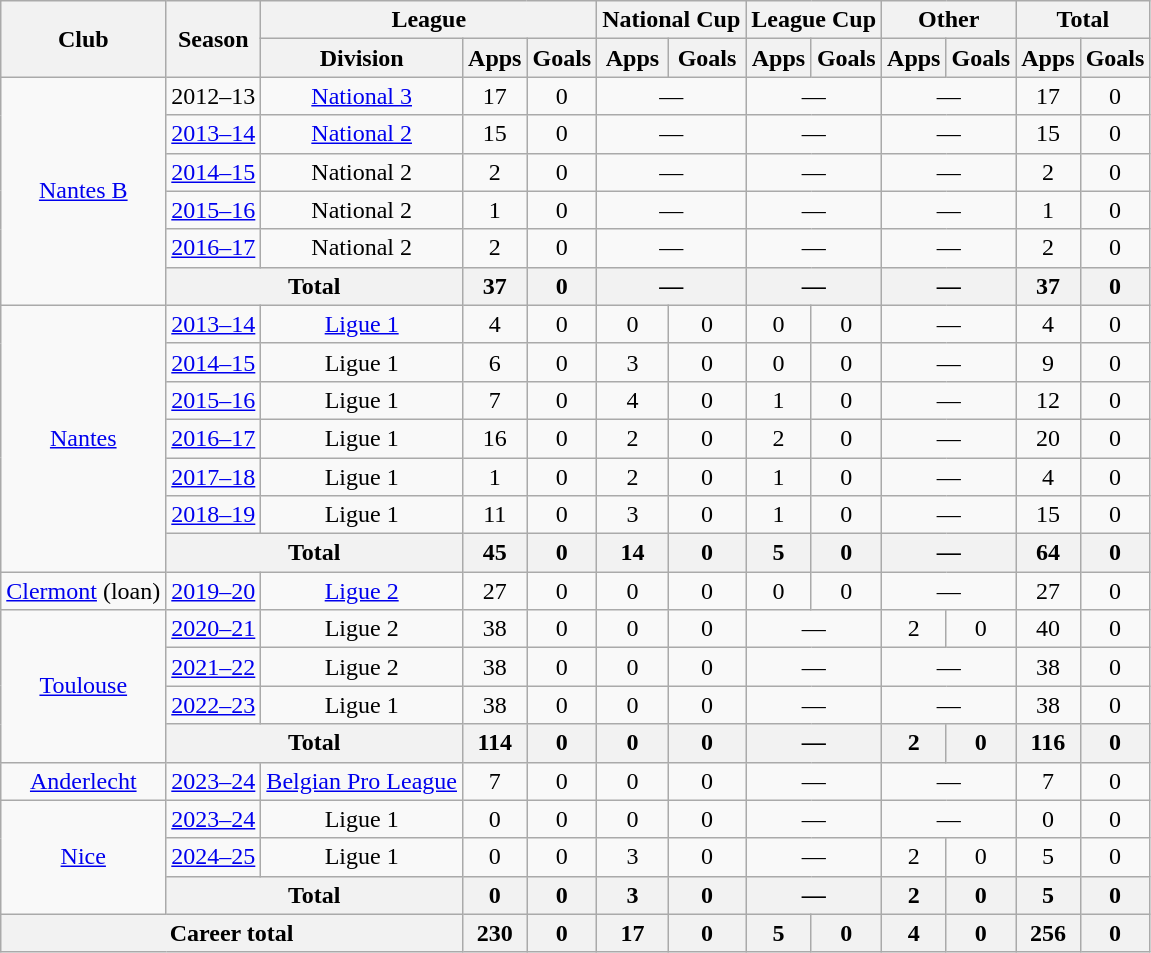<table class="wikitable" style="text-align: center">
<tr>
<th rowspan="2">Club</th>
<th rowspan="2">Season</th>
<th colspan="3">League</th>
<th colspan="2">National Cup</th>
<th colspan="2">League Cup</th>
<th colspan="2">Other</th>
<th colspan="2">Total</th>
</tr>
<tr>
<th>Division</th>
<th>Apps</th>
<th>Goals</th>
<th>Apps</th>
<th>Goals</th>
<th>Apps</th>
<th>Goals</th>
<th>Apps</th>
<th>Goals</th>
<th>Apps</th>
<th>Goals</th>
</tr>
<tr>
<td rowspan="6"><a href='#'>Nantes B</a></td>
<td>2012–13</td>
<td><a href='#'>National 3</a></td>
<td>17</td>
<td>0</td>
<td colspan="2">—</td>
<td colspan="2">—</td>
<td colspan="2">—</td>
<td>17</td>
<td>0</td>
</tr>
<tr>
<td><a href='#'>2013–14</a></td>
<td><a href='#'>National 2</a></td>
<td>15</td>
<td>0</td>
<td colspan="2">—</td>
<td colspan="2">—</td>
<td colspan="2">—</td>
<td>15</td>
<td>0</td>
</tr>
<tr>
<td><a href='#'>2014–15</a></td>
<td>National 2</td>
<td>2</td>
<td>0</td>
<td colspan="2">—</td>
<td colspan="2">—</td>
<td colspan="2">—</td>
<td>2</td>
<td>0</td>
</tr>
<tr>
<td><a href='#'>2015–16</a></td>
<td>National 2</td>
<td>1</td>
<td>0</td>
<td colspan="2">—</td>
<td colspan="2">—</td>
<td colspan="2">—</td>
<td>1</td>
<td>0</td>
</tr>
<tr>
<td><a href='#'>2016–17</a></td>
<td>National 2</td>
<td>2</td>
<td>0</td>
<td colspan="2">—</td>
<td colspan="2">—</td>
<td colspan="2">—</td>
<td>2</td>
<td>0</td>
</tr>
<tr>
<th colspan="2">Total</th>
<th>37</th>
<th>0</th>
<th colspan="2">—</th>
<th colspan="2">—</th>
<th colspan="2">—</th>
<th>37</th>
<th>0</th>
</tr>
<tr>
<td rowspan="7"><a href='#'>Nantes</a></td>
<td><a href='#'>2013–14</a></td>
<td><a href='#'>Ligue 1</a></td>
<td>4</td>
<td>0</td>
<td>0</td>
<td>0</td>
<td>0</td>
<td>0</td>
<td colspan="2">—</td>
<td>4</td>
<td>0</td>
</tr>
<tr>
<td><a href='#'>2014–15</a></td>
<td>Ligue 1</td>
<td>6</td>
<td>0</td>
<td>3</td>
<td>0</td>
<td>0</td>
<td>0</td>
<td colspan="2">—</td>
<td>9</td>
<td>0</td>
</tr>
<tr>
<td><a href='#'>2015–16</a></td>
<td>Ligue 1</td>
<td>7</td>
<td>0</td>
<td>4</td>
<td>0</td>
<td>1</td>
<td>0</td>
<td colspan="2">—</td>
<td>12</td>
<td>0</td>
</tr>
<tr>
<td><a href='#'>2016–17</a></td>
<td>Ligue 1</td>
<td>16</td>
<td>0</td>
<td>2</td>
<td>0</td>
<td>2</td>
<td>0</td>
<td colspan="2">—</td>
<td>20</td>
<td>0</td>
</tr>
<tr>
<td><a href='#'>2017–18</a></td>
<td>Ligue 1</td>
<td>1</td>
<td>0</td>
<td>2</td>
<td>0</td>
<td>1</td>
<td>0</td>
<td colspan="2">—</td>
<td>4</td>
<td>0</td>
</tr>
<tr>
<td><a href='#'>2018–19</a></td>
<td>Ligue 1</td>
<td>11</td>
<td>0</td>
<td>3</td>
<td>0</td>
<td>1</td>
<td>0</td>
<td colspan="2">—</td>
<td>15</td>
<td>0</td>
</tr>
<tr>
<th colspan="2">Total</th>
<th>45</th>
<th>0</th>
<th>14</th>
<th>0</th>
<th>5</th>
<th>0</th>
<th colspan="2">—</th>
<th>64</th>
<th>0</th>
</tr>
<tr>
<td><a href='#'>Clermont</a> (loan)</td>
<td><a href='#'>2019–20</a></td>
<td><a href='#'>Ligue 2</a></td>
<td>27</td>
<td>0</td>
<td>0</td>
<td>0</td>
<td>0</td>
<td>0</td>
<td colspan="2">—</td>
<td>27</td>
<td>0</td>
</tr>
<tr>
<td rowspan="4"><a href='#'>Toulouse</a></td>
<td><a href='#'>2020–21</a></td>
<td>Ligue 2</td>
<td>38</td>
<td>0</td>
<td>0</td>
<td>0</td>
<td colspan="2">—</td>
<td>2</td>
<td>0</td>
<td>40</td>
<td>0</td>
</tr>
<tr>
<td><a href='#'>2021–22</a></td>
<td>Ligue 2</td>
<td>38</td>
<td>0</td>
<td>0</td>
<td>0</td>
<td colspan="2">—</td>
<td colspan="2">—</td>
<td>38</td>
<td>0</td>
</tr>
<tr>
<td><a href='#'>2022–23</a></td>
<td>Ligue 1</td>
<td>38</td>
<td>0</td>
<td>0</td>
<td>0</td>
<td colspan="2">—</td>
<td colspan="2">—</td>
<td>38</td>
<td>0</td>
</tr>
<tr>
<th colspan="2">Total</th>
<th>114</th>
<th>0</th>
<th>0</th>
<th>0</th>
<th colspan="2">—</th>
<th>2</th>
<th>0</th>
<th>116</th>
<th>0</th>
</tr>
<tr>
<td><a href='#'>Anderlecht</a></td>
<td><a href='#'>2023–24</a></td>
<td><a href='#'>Belgian Pro League</a></td>
<td>7</td>
<td>0</td>
<td>0</td>
<td>0</td>
<td colspan="2">—</td>
<td colspan="2">—</td>
<td>7</td>
<td>0</td>
</tr>
<tr>
<td rowspan="3"><a href='#'>Nice</a></td>
<td><a href='#'>2023–24</a></td>
<td>Ligue 1</td>
<td>0</td>
<td>0</td>
<td>0</td>
<td>0</td>
<td colspan="2">—</td>
<td colspan="2">—</td>
<td>0</td>
<td>0</td>
</tr>
<tr>
<td><a href='#'>2024–25</a></td>
<td>Ligue 1</td>
<td>0</td>
<td>0</td>
<td>3</td>
<td>0</td>
<td colspan="2">—</td>
<td>2</td>
<td>0</td>
<td>5</td>
<td>0</td>
</tr>
<tr>
<th colspan="2">Total</th>
<th>0</th>
<th>0</th>
<th>3</th>
<th>0</th>
<th colspan="2">—</th>
<th>2</th>
<th>0</th>
<th>5</th>
<th>0</th>
</tr>
<tr>
<th colspan="3">Career total</th>
<th>230</th>
<th>0</th>
<th>17</th>
<th>0</th>
<th>5</th>
<th>0</th>
<th>4</th>
<th>0</th>
<th>256</th>
<th>0</th>
</tr>
</table>
